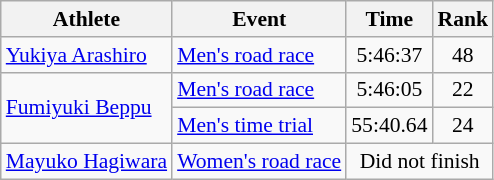<table class="wikitable" style="font-size:90%">
<tr>
<th>Athlete</th>
<th>Event</th>
<th>Time</th>
<th>Rank</th>
</tr>
<tr align=center>
<td align=left><a href='#'>Yukiya Arashiro</a></td>
<td align=left><a href='#'>Men's road race</a></td>
<td>5:46:37</td>
<td>48</td>
</tr>
<tr align=center>
<td rowspan=2 align=left><a href='#'>Fumiyuki Beppu</a></td>
<td align=left><a href='#'>Men's road race</a></td>
<td>5:46:05</td>
<td>22</td>
</tr>
<tr align=center>
<td align=left><a href='#'>Men's time trial</a></td>
<td>55:40.64</td>
<td>24</td>
</tr>
<tr align=center>
<td align=left><a href='#'>Mayuko Hagiwara</a></td>
<td align=left><a href='#'>Women's road race</a></td>
<td colspan=2>Did not finish</td>
</tr>
</table>
